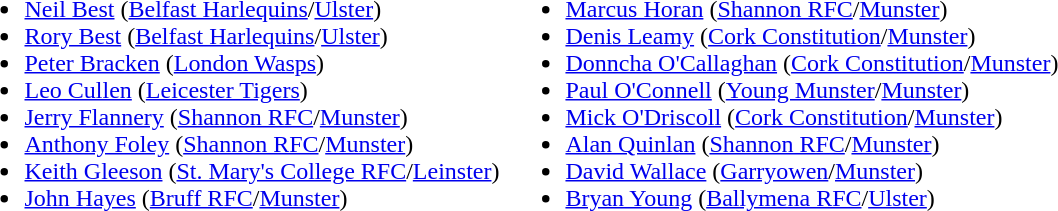<table>
<tr style="vertical-align:top">
<td><br><ul><li><a href='#'>Neil Best</a> (<a href='#'>Belfast Harlequins</a>/<a href='#'>Ulster</a>)</li><li><a href='#'>Rory Best</a> (<a href='#'>Belfast Harlequins</a>/<a href='#'>Ulster</a>)</li><li><a href='#'>Peter Bracken</a> (<a href='#'>London Wasps</a>)</li><li><a href='#'>Leo Cullen</a> (<a href='#'>Leicester Tigers</a>)</li><li><a href='#'>Jerry Flannery</a> (<a href='#'>Shannon RFC</a>/<a href='#'>Munster</a>)</li><li><a href='#'>Anthony Foley</a> (<a href='#'>Shannon RFC</a>/<a href='#'>Munster</a>)</li><li><a href='#'>Keith Gleeson</a> (<a href='#'>St. Mary's College RFC</a>/<a href='#'>Leinster</a>)</li><li><a href='#'>John Hayes</a> (<a href='#'>Bruff RFC</a>/<a href='#'>Munster</a>)</li></ul></td>
<td><br><ul><li><a href='#'>Marcus Horan</a> (<a href='#'>Shannon RFC</a>/<a href='#'>Munster</a>)</li><li><a href='#'>Denis Leamy</a> (<a href='#'>Cork Constitution</a>/<a href='#'>Munster</a>)</li><li><a href='#'>Donncha O'Callaghan</a> (<a href='#'>Cork Constitution</a>/<a href='#'>Munster</a>)</li><li><a href='#'>Paul O'Connell</a> (<a href='#'>Young Munster</a>/<a href='#'>Munster</a>)</li><li><a href='#'>Mick O'Driscoll</a> (<a href='#'>Cork Constitution</a>/<a href='#'>Munster</a>)</li><li><a href='#'>Alan Quinlan</a> (<a href='#'>Shannon RFC</a>/<a href='#'>Munster</a>)</li><li><a href='#'>David Wallace</a> (<a href='#'>Garryowen</a>/<a href='#'>Munster</a>)</li><li><a href='#'>Bryan Young</a> (<a href='#'>Ballymena RFC</a>/<a href='#'>Ulster</a>)</li></ul></td>
</tr>
</table>
